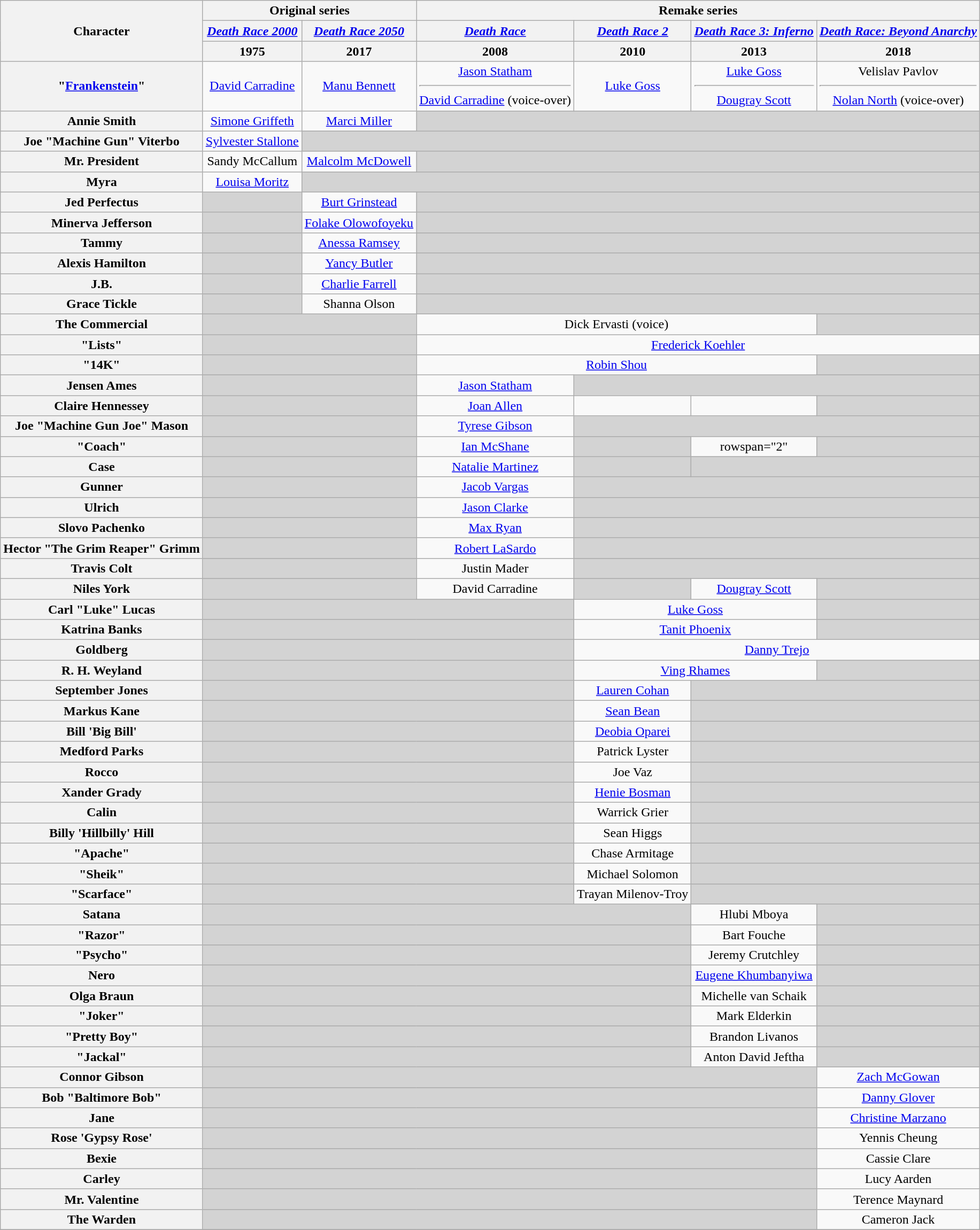<table class="wikitable" style="text-align:center">
<tr>
<th rowspan="3">Character</th>
<th colspan="2">Original series</th>
<th colspan="4">Remake series</th>
</tr>
<tr>
<th><em><a href='#'>Death Race 2000</a></em></th>
<th><em><a href='#'>Death Race 2050</a></em></th>
<th><em><a href='#'>Death Race</a></em></th>
<th><em><a href='#'>Death Race 2</a></em></th>
<th><em><a href='#'>Death Race 3: Inferno</a></em></th>
<th><em><a href='#'>Death Race: Beyond Anarchy</a></em></th>
</tr>
<tr>
<th>1975</th>
<th>2017</th>
<th>2008</th>
<th>2010</th>
<th>2013</th>
<th>2018</th>
</tr>
<tr>
<th>"<a href='#'>Frankenstein</a>"</th>
<td><a href='#'>David Carradine</a></td>
<td><a href='#'>Manu Bennett</a></td>
<td><a href='#'>Jason Statham</a><hr><a href='#'>David Carradine</a> (voice-over)</td>
<td><a href='#'>Luke Goss</a></td>
<td><a href='#'>Luke Goss</a><hr><a href='#'>Dougray Scott</a></td>
<td>Velislav Pavlov<hr><a href='#'>Nolan North</a> (voice-over)</td>
</tr>
<tr>
<th>Annie Smith</th>
<td><a href='#'>Simone Griffeth</a></td>
<td><a href='#'>Marci Miller</a></td>
<td colspan="4" style="background:lightgrey;"> </td>
</tr>
<tr>
<th>Joe "Machine Gun" Viterbo</th>
<td><a href='#'>Sylvester Stallone</a></td>
<td colspan="7" style="background:lightgrey;"> </td>
</tr>
<tr>
<th>Mr. President</th>
<td>Sandy McCallum</td>
<td><a href='#'>Malcolm McDowell</a></td>
<td colspan="4" style="background:lightgrey;"> </td>
</tr>
<tr>
<th>Myra</th>
<td><a href='#'>Louisa Moritz</a></td>
<td colspan="5" style="background:lightgrey;"> </td>
</tr>
<tr>
<th>Jed Perfectus</th>
<td style="background:lightgrey;"> </td>
<td><a href='#'>Burt Grinstead</a></td>
<td colspan="4" style="background:lightgrey;"> </td>
</tr>
<tr>
<th>Minerva Jefferson</th>
<td style="background:lightgrey;"> </td>
<td><a href='#'>Folake Olowofoyeku</a></td>
<td colspan="4" style="background:lightgrey;"> </td>
</tr>
<tr>
<th>Tammy</th>
<td style="background:lightgrey;"> </td>
<td><a href='#'>Anessa Ramsey</a></td>
<td colspan="4" style="background:lightgrey;"> </td>
</tr>
<tr>
<th>Alexis Hamilton</th>
<td style="background:lightgrey;"> </td>
<td><a href='#'>Yancy Butler</a></td>
<td colspan="4" style="background:lightgrey;"> </td>
</tr>
<tr>
<th>J.B.</th>
<td style="background:lightgrey;"> </td>
<td><a href='#'>Charlie Farrell</a></td>
<td colspan="4" style="background:lightgrey;"> </td>
</tr>
<tr>
<th>Grace Tickle</th>
<td style="background:lightgrey;"> </td>
<td>Shanna Olson</td>
<td colspan="4" style="background:lightgrey;"> </td>
</tr>
<tr>
<th>The Commercial</th>
<td colspan="2" style="background:lightgrey;"> </td>
<td colspan="3">Dick Ervasti (voice)</td>
<td style="background:lightgrey;"> </td>
</tr>
<tr>
<th>"Lists"</th>
<td colspan="2" style="background:lightgrey;"> </td>
<td colspan="4"><a href='#'>Frederick Koehler</a></td>
</tr>
<tr>
<th>"14K"</th>
<td colspan="2" style="background:lightgrey;"> </td>
<td colspan="3"><a href='#'>Robin Shou</a></td>
<td style="background:lightgrey;"> </td>
</tr>
<tr>
<th>Jensen Ames</th>
<td colspan="2" style="background:lightgrey;"> </td>
<td><a href='#'>Jason Statham</a></td>
<td colspan="3" style="background:lightgrey;"> </td>
</tr>
<tr>
<th>Claire Hennessey</th>
<td colspan="2" style="background:lightgrey;"> </td>
<td><a href='#'>Joan Allen</a></td>
<td></td>
<td></td>
<td style="background:lightgrey;"> </td>
</tr>
<tr>
<th>Joe "Machine Gun Joe" Mason</th>
<td colspan="2" style="background:lightgrey;"> </td>
<td><a href='#'>Tyrese Gibson</a></td>
<td colspan="3" style="background:lightgrey;"> </td>
</tr>
<tr>
<th>"Coach"</th>
<td colspan="2" style="background:lightgrey;"> </td>
<td><a href='#'>Ian McShane</a></td>
<td style="background:lightgrey;"> </td>
<td>rowspan="2" </td>
<td colspan="2" style="background:lightgrey;"> </td>
</tr>
<tr>
<th>Case</th>
<td colspan="2" style="background:lightgrey;"> </td>
<td><a href='#'>Natalie Martinez</a></td>
<td style="background:lightgrey;"> </td>
<td colspan="2" style="background:lightgrey;"> </td>
</tr>
<tr>
<th>Gunner</th>
<td colspan="2" style="background:lightgrey;"> </td>
<td><a href='#'>Jacob Vargas</a></td>
<td colspan="3" style="background:lightgrey;"> </td>
</tr>
<tr>
<th>Ulrich</th>
<td colspan="2" style="background:lightgrey;"> </td>
<td><a href='#'>Jason Clarke</a></td>
<td colspan="3" style="background:lightgrey;"> </td>
</tr>
<tr>
<th>Slovo Pachenko</th>
<td colspan="2" style="background:lightgrey;"> </td>
<td><a href='#'>Max Ryan</a></td>
<td colspan="3" style="background:lightgrey;"> </td>
</tr>
<tr>
<th>Hector "The Grim Reaper" Grimm</th>
<td colspan="2" style="background:lightgrey;"> </td>
<td><a href='#'>Robert LaSardo</a></td>
<td colspan="3" style="background:lightgrey;"> </td>
</tr>
<tr>
<th>Travis Colt</th>
<td colspan="2" style="background:lightgrey;"> </td>
<td>Justin Mader</td>
<td colspan="3" style="background:lightgrey;"> </td>
</tr>
<tr>
<th>Niles York</th>
<td colspan="2" style="background:lightgrey;"></td>
<td>David Carradine</td>
<td style="background:lightgrey;"></td>
<td><a href='#'>Dougray Scott</a></td>
<td style="background:lightgrey;"> </td>
</tr>
<tr>
<th>Carl "Luke" Lucas</th>
<td colspan="3" style="background:lightgrey;"> </td>
<td colspan="2"><a href='#'>Luke Goss</a></td>
<td style="background:lightgrey;"> </td>
</tr>
<tr>
<th>Katrina Banks</th>
<td colspan="3" style="background:lightgrey;"> </td>
<td colspan="2"><a href='#'>Tanit Phoenix</a></td>
<td style="background:lightgrey;"> </td>
</tr>
<tr>
<th>Goldberg</th>
<td colspan="3" style="background:lightgrey;"> </td>
<td colspan="3"><a href='#'>Danny Trejo</a></td>
</tr>
<tr>
<th>R. H. Weyland</th>
<td colspan="3" style="background:lightgrey;"> </td>
<td colspan="2"><a href='#'>Ving Rhames</a></td>
<td style="background:lightgrey;"> </td>
</tr>
<tr>
<th>September Jones</th>
<td colspan="3" style="background:lightgrey;"> </td>
<td><a href='#'>Lauren Cohan</a></td>
<td colspan="2" style="background:lightgrey;"> </td>
</tr>
<tr>
<th>Markus Kane</th>
<td colspan="3" style="background:lightgrey;"> </td>
<td><a href='#'>Sean Bean</a></td>
<td colspan="2" style="background:lightgrey;"> </td>
</tr>
<tr>
<th>Bill 'Big Bill'</th>
<td colspan="3" style="background:lightgrey;"> </td>
<td><a href='#'>Deobia Oparei</a></td>
<td colspan="2" style="background:lightgrey;"> </td>
</tr>
<tr>
<th>Medford Parks</th>
<td colspan="3" style="background:lightgrey;"> </td>
<td>Patrick Lyster</td>
<td colspan="2" style="background:lightgrey;"> </td>
</tr>
<tr>
<th>Rocco</th>
<td colspan="3" style="background:lightgrey;"> </td>
<td>Joe Vaz</td>
<td colspan="2" style="background:lightgrey;"> </td>
</tr>
<tr>
<th>Xander Grady</th>
<td colspan="3" style="background:lightgrey;"> </td>
<td><a href='#'>Henie Bosman</a></td>
<td colspan="2" style="background:lightgrey;"> </td>
</tr>
<tr>
<th>Calin</th>
<td colspan="3" style="background:lightgrey;"> </td>
<td>Warrick Grier</td>
<td colspan="2" style="background:lightgrey;"> </td>
</tr>
<tr>
<th>Billy 'Hillbilly' Hill</th>
<td colspan="3" style="background:lightgrey;"> </td>
<td>Sean Higgs</td>
<td colspan="2" style="background:lightgrey;"> </td>
</tr>
<tr>
<th>"Apache"</th>
<td colspan="3" style="background:lightgrey;"> </td>
<td>Chase Armitage</td>
<td colspan="2" style="background:lightgrey;"> </td>
</tr>
<tr>
<th>"Sheik"</th>
<td colspan="3" style="background:lightgrey;"> </td>
<td>Michael Solomon</td>
<td colspan="2" style="background:lightgrey;"> </td>
</tr>
<tr>
<th>"Scarface"</th>
<td colspan="3" style="background:lightgrey;"> </td>
<td>Trayan Milenov-Troy</td>
<td colspan="2" style="background:lightgrey;"> </td>
</tr>
<tr>
<th>Satana</th>
<td colspan="4" style="background:lightgrey;"> </td>
<td>Hlubi Mboya</td>
<td style="background:lightgrey;"> </td>
</tr>
<tr>
<th>"Razor"</th>
<td colspan="4" style="background:lightgrey;"> </td>
<td>Bart Fouche</td>
<td style="background:lightgrey;"> </td>
</tr>
<tr>
<th>"Psycho"</th>
<td colspan="4" style="background:lightgrey;"> </td>
<td>Jeremy Crutchley</td>
<td style="background:lightgrey;"> </td>
</tr>
<tr>
<th>Nero</th>
<td colspan="4" style="background:lightgrey;"> </td>
<td><a href='#'>Eugene Khumbanyiwa</a></td>
<td style="background:lightgrey;"> </td>
</tr>
<tr>
<th>Olga Braun</th>
<td colspan="4" style="background:lightgrey;"> </td>
<td>Michelle van Schaik</td>
<td style="background:lightgrey;"> </td>
</tr>
<tr>
<th>"Joker"</th>
<td colspan="4" style="background:lightgrey;"> </td>
<td>Mark Elderkin</td>
<td style="background:lightgrey;"> </td>
</tr>
<tr>
<th>"Pretty Boy"</th>
<td colspan="4" style="background:lightgrey;"> </td>
<td>Brandon Livanos</td>
<td style="background:lightgrey;"> </td>
</tr>
<tr>
<th>"Jackal"</th>
<td colspan="4" style="background:lightgrey;"> </td>
<td>Anton David Jeftha</td>
<td style="background:lightgrey;"> </td>
</tr>
<tr>
<th>Connor Gibson</th>
<td colspan="5" style="background:lightgrey;"> </td>
<td><a href='#'>Zach McGowan</a></td>
</tr>
<tr>
<th>Bob "Baltimore Bob"</th>
<td colspan="5" style="background:lightgrey;"> </td>
<td><a href='#'>Danny Glover</a></td>
</tr>
<tr>
<th>Jane</th>
<td colspan="5" style="background:lightgrey;"> </td>
<td><a href='#'>Christine Marzano</a></td>
</tr>
<tr>
<th>Rose 'Gypsy Rose'</th>
<td colspan="5" style="background:lightgrey;"> </td>
<td>Yennis Cheung</td>
</tr>
<tr>
<th>Bexie</th>
<td colspan="5" style="background:lightgrey;"> </td>
<td>Cassie Clare</td>
</tr>
<tr>
<th>Carley</th>
<td colspan="5" style="background:lightgrey;"> </td>
<td>Lucy Aarden</td>
</tr>
<tr>
<th>Mr. Valentine</th>
<td colspan="5" style="background:lightgrey;"> </td>
<td>Terence Maynard</td>
</tr>
<tr>
<th>The Warden</th>
<td colspan="5" style="background:lightgrey;"> </td>
<td>Cameron Jack</td>
</tr>
<tr>
</tr>
</table>
